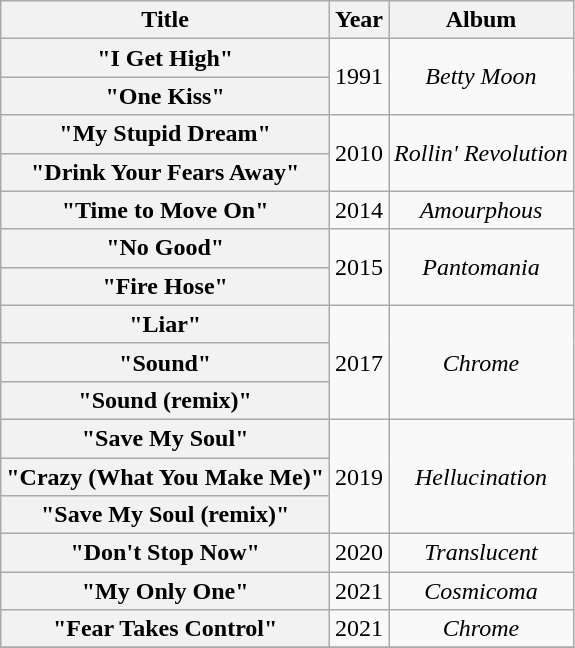<table class="wikitable plainrowheaders" style="text-align:center;">
<tr>
<th scope="col">Title</th>
<th scope="col">Year</th>
<th scope="col">Album</th>
</tr>
<tr>
<th scope="row">"I Get High"</th>
<td rowspan="2">1991</td>
<td rowspan="2"><em>Betty Moon</em></td>
</tr>
<tr>
<th scope="row">"One Kiss"</th>
</tr>
<tr>
<th scope="row">"My Stupid Dream"</th>
<td rowspan="2">2010</td>
<td rowspan="2"><em>Rollin' Revolution</em></td>
</tr>
<tr>
<th scope="row">"Drink Your Fears Away"</th>
</tr>
<tr>
<th scope="row">"Time to Move On"</th>
<td>2014</td>
<td><em>Amourphous</em></td>
</tr>
<tr>
<th scope="row">"No Good"</th>
<td rowspan="2">2015</td>
<td rowspan="2"><em>Pantomania</em></td>
</tr>
<tr>
<th scope="row">"Fire Hose"</th>
</tr>
<tr>
<th scope="row">"Liar"</th>
<td rowspan="3">2017</td>
<td rowspan="3"><em>Chrome</em></td>
</tr>
<tr>
<th scope="row">"Sound"</th>
</tr>
<tr>
<th scope="row">"Sound (remix)"</th>
</tr>
<tr>
<th scope="row">"Save My Soul"</th>
<td rowspan="3">2019</td>
<td rowspan="3"><em>Hellucination</em></td>
</tr>
<tr>
<th scope="row">"Crazy (What You Make Me)"</th>
</tr>
<tr>
<th scope="row">"Save My Soul (remix)"</th>
</tr>
<tr>
<th scope="row">"Don't Stop Now"</th>
<td>2020</td>
<td><em>Translucent</em></td>
</tr>
<tr>
<th scope="row">"My Only One"</th>
<td>2021</td>
<td><em>Cosmicoma</em></td>
</tr>
<tr>
<th scope="row">"Fear Takes Control"</th>
<td>2021</td>
<td><em>Chrome</em></td>
</tr>
<tr>
</tr>
</table>
